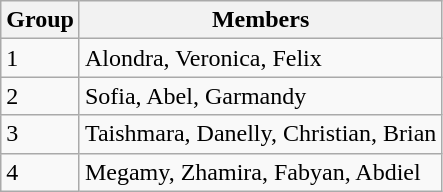<table class="wikitable">
<tr>
<th>Group</th>
<th>Members</th>
</tr>
<tr>
<td>1</td>
<td>Alondra, Veronica, Felix</td>
</tr>
<tr>
<td>2</td>
<td>Sofia, Abel, Garmandy</td>
</tr>
<tr>
<td>3</td>
<td>Taishmara, Danelly, Christian, Brian</td>
</tr>
<tr>
<td>4</td>
<td>Megamy, Zhamira, Fabyan, Abdiel</td>
</tr>
</table>
